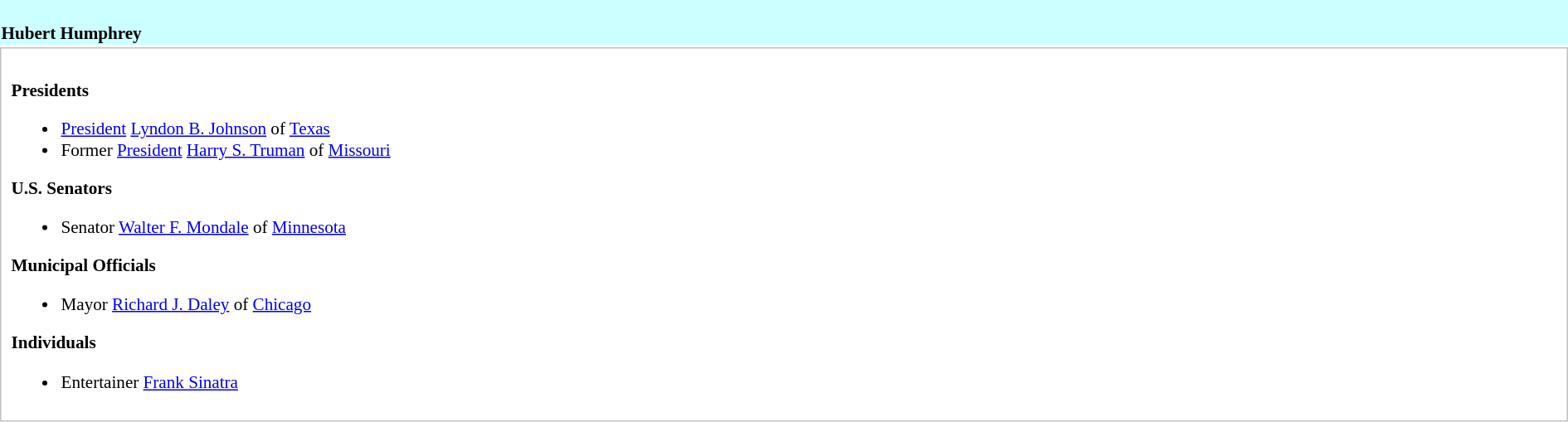<table class="collapsible collapsed" style="width:100%;font-size:88%;text-align:left; border:0; margin-top:0.2em;">
<tr>
<th style="background:#cff; font-weight:normal;"><br><strong>Hubert Humphrey</strong></th>
</tr>
<tr>
<td style="border:solid 1px silver; padding:8px; background:white;"><br><strong>Presidents</strong><ul><li><a href='#'>President</a> <a href='#'>Lyndon B. Johnson</a> of <a href='#'>Texas</a></li><li>Former <a href='#'>President</a> <a href='#'>Harry S. Truman</a> of <a href='#'>Missouri</a></li></ul><strong>U.S. Senators</strong><ul><li>Senator <a href='#'>Walter F. Mondale</a> of <a href='#'>Minnesota</a></li></ul><strong>Municipal Officials</strong><ul><li>Mayor <a href='#'>Richard J. Daley</a> of <a href='#'>Chicago</a></li></ul><strong>Individuals</strong><ul><li>Entertainer <a href='#'>Frank Sinatra</a></li></ul></td>
</tr>
<tr>
<td style="text-align:center;"></td>
</tr>
</table>
